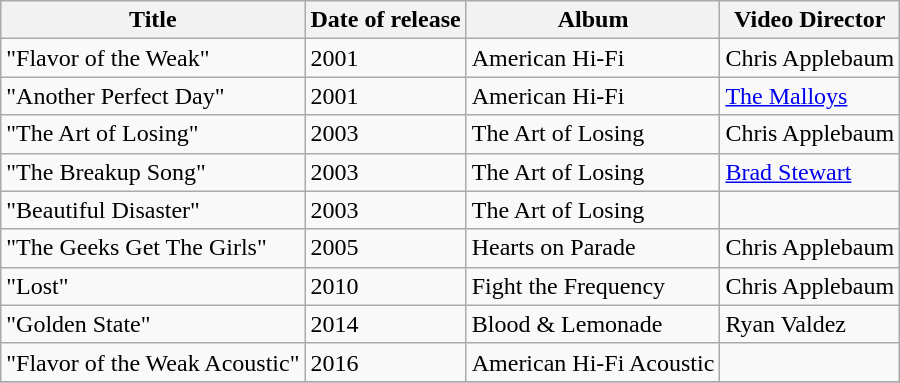<table class="wikitable">
<tr>
<th>Title</th>
<th>Date of release</th>
<th>Album</th>
<th>Video Director</th>
</tr>
<tr>
<td>"Flavor of the Weak"</td>
<td>2001</td>
<td>American Hi-Fi</td>
<td>Chris Applebaum</td>
</tr>
<tr>
<td>"Another Perfect Day"</td>
<td>2001</td>
<td>American Hi-Fi</td>
<td><a href='#'>The Malloys</a></td>
</tr>
<tr>
<td>"The Art of Losing"</td>
<td>2003</td>
<td>The Art of Losing</td>
<td>Chris Applebaum</td>
</tr>
<tr>
<td>"The Breakup Song"</td>
<td>2003</td>
<td>The Art of Losing</td>
<td><a href='#'>Brad Stewart</a></td>
</tr>
<tr>
<td>"Beautiful Disaster"</td>
<td>2003</td>
<td>The Art of Losing</td>
<td></td>
</tr>
<tr>
<td>"The Geeks Get The Girls"</td>
<td>2005</td>
<td>Hearts on Parade</td>
<td>Chris Applebaum</td>
</tr>
<tr>
<td>"Lost"</td>
<td>2010</td>
<td>Fight the Frequency</td>
<td>Chris Applebaum</td>
</tr>
<tr>
<td>"Golden State"</td>
<td>2014</td>
<td>Blood & Lemonade</td>
<td>Ryan Valdez</td>
</tr>
<tr>
<td>"Flavor of the Weak Acoustic"</td>
<td>2016</td>
<td>American Hi-Fi Acoustic</td>
<td></td>
</tr>
<tr>
</tr>
</table>
